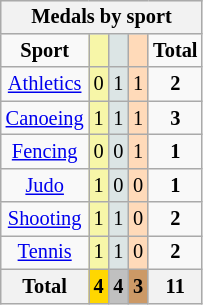<table class="wikitable" style="font-size:85%;float:left;text-align:center">
<tr style="background:#efefef;">
<th colspan=5><strong>Medals by sport</strong></th>
</tr>
<tr align=center>
<td><strong>Sport</strong></td>
<td bgcolor=#f7f6a8></td>
<td bgcolor=#dce5e5></td>
<td bgcolor=#ffdab9></td>
<td><strong>Total</strong></td>
</tr>
<tr align=center>
<td><a href='#'>Athletics</a></td>
<td bgcolor=F7F6A8>0</td>
<td bgcolor=DCE5E5>1</td>
<td bgcolor=FFDAB9>1</td>
<td><strong>2</strong></td>
</tr>
<tr align=center>
<td><a href='#'>Canoeing</a></td>
<td bgcolor=F7F6A8>1</td>
<td bgcolor=DCE5E5>1</td>
<td bgcolor=FFDAB9>1</td>
<td><strong>3</strong></td>
</tr>
<tr align=center>
<td><a href='#'>Fencing</a></td>
<td style="background:#F7F6A8;">0</td>
<td style="background:#DCE5E5;">0</td>
<td style="background:#FFDAB9;">1</td>
<td><strong>1</strong></td>
</tr>
<tr align=center>
<td><a href='#'>Judo</a></td>
<td style="background:#F7F6A8;">1</td>
<td style="background:#DCE5E5;">0</td>
<td style="background:#FFDAB9;">0</td>
<td><strong>1</strong></td>
</tr>
<tr align=center>
<td><a href='#'>Shooting</a></td>
<td style="background:#F7F6A8;">1</td>
<td style="background:#DCE5E5;">1</td>
<td style="background:#FFDAB9;">0</td>
<td><strong>2</strong></td>
</tr>
<tr align=center>
<td><a href='#'>Tennis</a></td>
<td style="background:#F7F6A8;">1</td>
<td style="background:#DCE5E5;">1</td>
<td style="background:#FFDAB9;">0</td>
<td><strong>2</strong></td>
</tr>
<tr align=center>
<th><strong>Total</strong></th>
<th style="background:gold;"><strong>4</strong></th>
<th style="background:silver;"><strong>4</strong></th>
<th style="background:#c96;"><strong>3</strong></th>
<th>11</th>
</tr>
</table>
